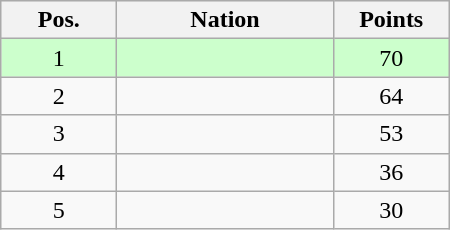<table class="wikitable gauche" cellspacing="1" style="width:300px;">
<tr style="background:#efefef; text-align:center;">
<th style="width:70px;">Pos.</th>
<th>Nation</th>
<th style="width:70px;">Points</th>
</tr>
<tr style="vertical-align:top; text-align:center; background:#ccffcc;">
<td>1</td>
<td style="text-align:left;"></td>
<td>70</td>
</tr>
<tr style="vertical-align:top; text-align:center;">
<td>2</td>
<td style="text-align:left;"></td>
<td>64</td>
</tr>
<tr style="vertical-align:top; text-align:center;">
<td>3</td>
<td style="text-align:left;"></td>
<td>53</td>
</tr>
<tr style="vertical-align:top; text-align:center;">
<td>4</td>
<td style="text-align:left;"></td>
<td>36</td>
</tr>
<tr style="vertical-align:top; text-align:center;">
<td>5</td>
<td style="text-align:left;"></td>
<td>30</td>
</tr>
</table>
